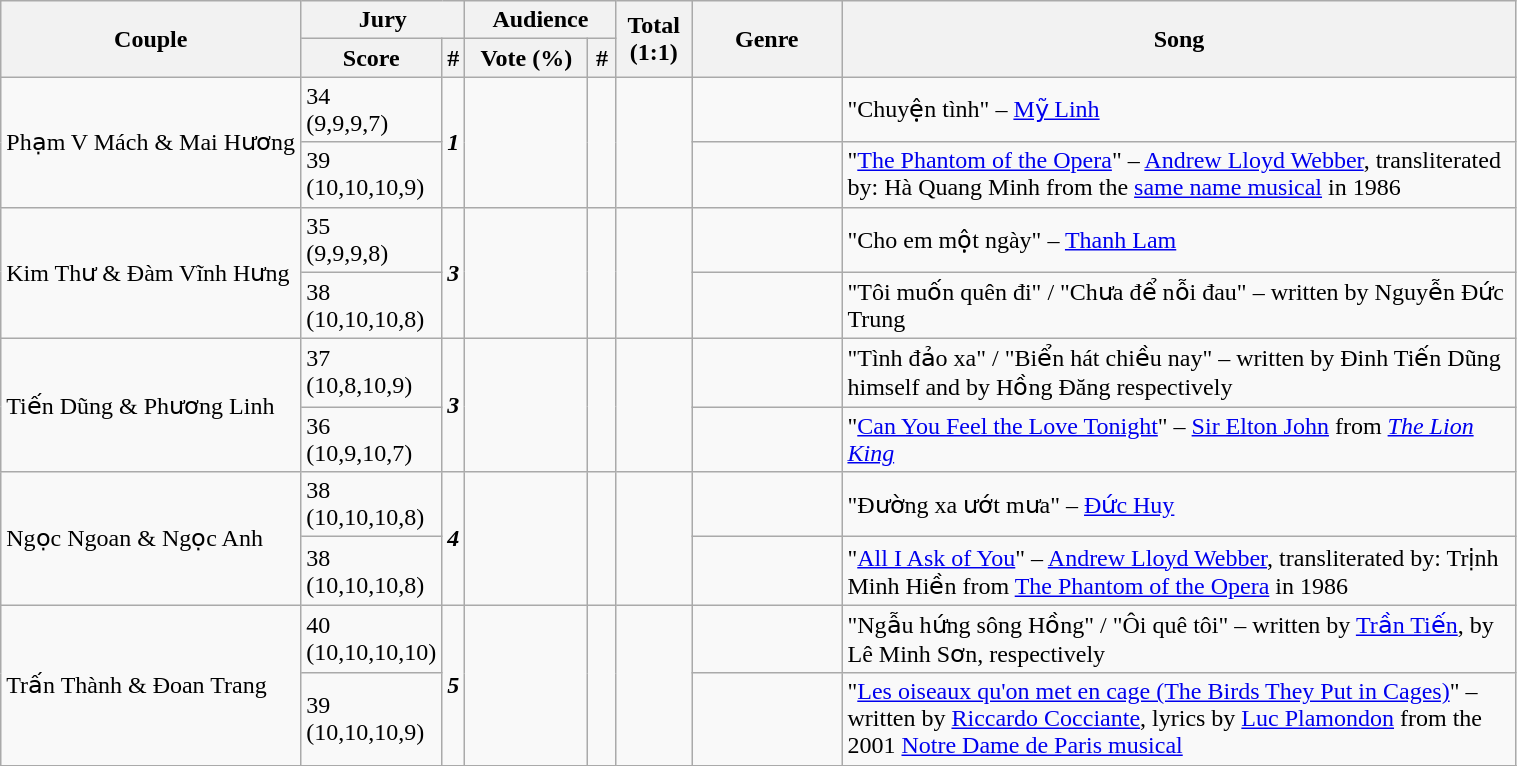<table class="wikitable" style="width:80%;">
<tr>
<th rowspan=2 style="width:20%;">Couple</th>
<th colspan=2 style="width:10%;">Jury</th>
<th colspan=2 style="width:10%;">Audience</th>
<th rowspan=2 style="width:5%;">Total<br> (1:1)</th>
<th rowspan=2 style="width:10%;">Genre</th>
<th rowspan=2 style="width:45%;">Song</th>
</tr>
<tr>
<th>Score</th>
<th>#</th>
<th>Vote (%)</th>
<th>#</th>
</tr>
<tr>
<td rowspan=2>Phạm V Mách & Mai Hương</td>
<td>34<br> (9,9,9,7)</td>
<td rowspan=2><strong><em>1</em></strong></td>
<td rowspan=2></td>
<td rowspan=2><strong><em></em></strong></td>
<td rowspan=2><strong><em></em></strong></td>
<td></td>
<td>"Chuyện tình" – <a href='#'>Mỹ Linh</a></td>
</tr>
<tr>
<td>39<br> (10,10,10,9)</td>
<td></td>
<td>"<a href='#'>The Phantom of the Opera</a>" – <a href='#'>Andrew Lloyd Webber</a>, transliterated by: Hà Quang Minh from the <a href='#'>same name musical</a> in 1986</td>
</tr>
<tr>
<td rowspan=2>Kim Thư & Đàm Vĩnh Hưng</td>
<td>35<br> (9,9,9,8)</td>
<td rowspan=2><strong><em>3</em></strong></td>
<td rowspan=2></td>
<td rowspan=2><strong><em></em></strong></td>
<td rowspan=2><strong><em></em></strong></td>
<td></td>
<td>"Cho em một ngày" – <a href='#'>Thanh Lam</a></td>
</tr>
<tr>
<td>38<br> (10,10,10,8)</td>
<td></td>
<td>"Tôi muốn quên đi" / "Chưa để nỗi đau" – written by Nguyễn Đức Trung</td>
</tr>
<tr>
<td rowspan=2>Tiến Dũng & Phương Linh</td>
<td>37<br> (10,8,10,9)</td>
<td rowspan=2><strong><em>3</em></strong></td>
<td rowspan=2></td>
<td rowspan=2><strong><em></em></strong></td>
<td rowspan=2><strong><em></em></strong></td>
<td></td>
<td>"Tình đảo xa" / "Biển hát chiều nay" – written by Đinh Tiến Dũng himself and by Hồng Đăng respectively</td>
</tr>
<tr>
<td>36<br> (10,9,10,7)</td>
<td></td>
<td>"<a href='#'>Can You Feel the Love Tonight</a>" – <a href='#'>Sir Elton John</a> from <em><a href='#'>The Lion King</a></em></td>
</tr>
<tr>
<td rowspan=2>Ngọc Ngoan & Ngọc Anh</td>
<td>38<br> (10,10,10,8)</td>
<td rowspan=2><strong><em>4</em></strong></td>
<td rowspan=2></td>
<td rowspan=2><strong><em></em></strong></td>
<td rowspan=2><strong><em></em></strong></td>
<td></td>
<td>"Đường xa ướt mưa" – <a href='#'>Đức Huy</a></td>
</tr>
<tr>
<td>38<br> (10,10,10,8)</td>
<td></td>
<td>"<a href='#'>All I Ask of You</a>" – <a href='#'>Andrew Lloyd Webber</a>, transliterated by: Trịnh Minh Hiền from <a href='#'>The Phantom of the Opera</a> in 1986</td>
</tr>
<tr>
<td rowspan=2>Trấn Thành & Đoan Trang</td>
<td>40<br> (10,10,10,10)</td>
<td rowspan=2><strong><em>5</em></strong></td>
<td rowspan=2></td>
<td rowspan=2><strong><em></em></strong></td>
<td rowspan=2><strong><em></em></strong></td>
<td></td>
<td>"Ngẫu hứng sông Hồng" / "Ôi quê tôi" – written by <a href='#'>Trần Tiến</a>, by Lê Minh Sơn, respectively</td>
</tr>
<tr>
<td>39<br> (10,10,10,9)</td>
<td></td>
<td>"<a href='#'>Les oiseaux qu'on met en cage (The Birds They Put in Cages)</a>" – written by <a href='#'>Riccardo Cocciante</a>, lyrics by <a href='#'>Luc Plamondon</a> from the 2001 <a href='#'>Notre Dame de Paris musical</a></td>
</tr>
<tr>
</tr>
</table>
